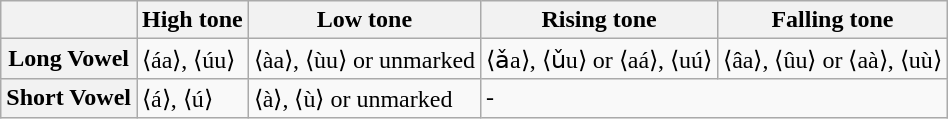<table class="wikitable">
<tr>
<th></th>
<th>High tone</th>
<th>Low tone</th>
<th>Rising tone</th>
<th>Falling tone</th>
</tr>
<tr>
<th><strong>Long Vowel</strong></th>
<td>⟨áa⟩, ⟨úu⟩</td>
<td>⟨àa⟩, ⟨ùu⟩ or unmarked</td>
<td>⟨ǎa⟩, ⟨ǔu⟩ or ⟨aá⟩, ⟨uú⟩</td>
<td>⟨âa⟩, ⟨ûu⟩ or ⟨aà⟩, ⟨uù⟩</td>
</tr>
<tr>
<th><strong>Short Vowel</strong></th>
<td>⟨á⟩, ⟨ú⟩</td>
<td>⟨à⟩, ⟨ù⟩ or unmarked</td>
<td colspan="2">-</td>
</tr>
</table>
